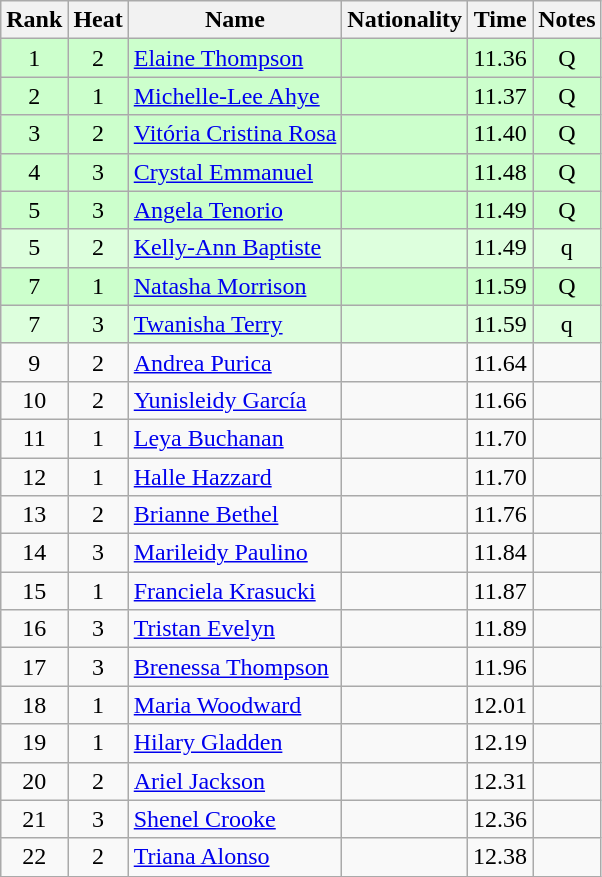<table class="wikitable sortable" style="text-align:center">
<tr>
<th>Rank</th>
<th>Heat</th>
<th>Name</th>
<th>Nationality</th>
<th>Time</th>
<th>Notes</th>
</tr>
<tr bgcolor=ccffcc>
<td>1</td>
<td>2</td>
<td align=left><a href='#'>Elaine Thompson</a></td>
<td align=left></td>
<td>11.36</td>
<td>Q</td>
</tr>
<tr bgcolor=ccffcc>
<td>2</td>
<td>1</td>
<td align=left><a href='#'>Michelle-Lee Ahye</a></td>
<td align=left></td>
<td>11.37</td>
<td>Q</td>
</tr>
<tr bgcolor=ccffcc>
<td>3</td>
<td>2</td>
<td align=left><a href='#'>Vitória Cristina Rosa</a></td>
<td align=left></td>
<td>11.40</td>
<td>Q</td>
</tr>
<tr bgcolor=ccffcc>
<td>4</td>
<td>3</td>
<td align=left><a href='#'>Crystal Emmanuel</a></td>
<td align=left></td>
<td>11.48</td>
<td>Q</td>
</tr>
<tr bgcolor=ccffcc>
<td>5</td>
<td>3</td>
<td align=left><a href='#'>Angela Tenorio</a></td>
<td align=left></td>
<td>11.49</td>
<td>Q</td>
</tr>
<tr bgcolor=ddffdd>
<td>5</td>
<td>2</td>
<td align=left><a href='#'>Kelly-Ann Baptiste</a></td>
<td align=left></td>
<td>11.49</td>
<td>q</td>
</tr>
<tr bgcolor=ccffcc>
<td>7</td>
<td>1</td>
<td align=left><a href='#'>Natasha Morrison</a></td>
<td align=left></td>
<td>11.59</td>
<td>Q</td>
</tr>
<tr bgcolor=ddffdd>
<td>7</td>
<td>3</td>
<td align=left><a href='#'>Twanisha Terry</a></td>
<td align=left></td>
<td>11.59</td>
<td>q</td>
</tr>
<tr>
<td>9</td>
<td>2</td>
<td align=left><a href='#'>Andrea Purica</a></td>
<td align=left></td>
<td>11.64</td>
<td></td>
</tr>
<tr>
<td>10</td>
<td>2</td>
<td align=left><a href='#'>Yunisleidy García</a></td>
<td align=left></td>
<td>11.66</td>
<td></td>
</tr>
<tr>
<td>11</td>
<td>1</td>
<td align=left><a href='#'>Leya Buchanan</a></td>
<td align=left></td>
<td>11.70</td>
<td></td>
</tr>
<tr>
<td>12</td>
<td>1</td>
<td align=left><a href='#'>Halle Hazzard</a></td>
<td align=left></td>
<td>11.70</td>
<td></td>
</tr>
<tr>
<td>13</td>
<td>2</td>
<td align=left><a href='#'>Brianne Bethel</a></td>
<td align=left></td>
<td>11.76</td>
<td></td>
</tr>
<tr>
<td>14</td>
<td>3</td>
<td align=left><a href='#'>Marileidy Paulino</a></td>
<td align=left></td>
<td>11.84</td>
<td></td>
</tr>
<tr>
<td>15</td>
<td>1</td>
<td align=left><a href='#'>Franciela Krasucki</a></td>
<td align=left></td>
<td>11.87</td>
<td></td>
</tr>
<tr>
<td>16</td>
<td>3</td>
<td align=left><a href='#'>Tristan Evelyn</a></td>
<td align=left></td>
<td>11.89</td>
<td></td>
</tr>
<tr>
<td>17</td>
<td>3</td>
<td align=left><a href='#'>Brenessa Thompson</a></td>
<td align=left></td>
<td>11.96</td>
<td></td>
</tr>
<tr>
<td>18</td>
<td>1</td>
<td align=left><a href='#'>Maria Woodward</a></td>
<td align=left></td>
<td>12.01</td>
<td></td>
</tr>
<tr>
<td>19</td>
<td>1</td>
<td align=left><a href='#'>Hilary Gladden</a></td>
<td align=left></td>
<td>12.19</td>
<td></td>
</tr>
<tr>
<td>20</td>
<td>2</td>
<td align=left><a href='#'>Ariel Jackson</a></td>
<td align=left></td>
<td>12.31</td>
<td></td>
</tr>
<tr>
<td>21</td>
<td>3</td>
<td align=left><a href='#'>Shenel Crooke</a></td>
<td align=left></td>
<td>12.36</td>
<td></td>
</tr>
<tr>
<td>22</td>
<td>2</td>
<td align=left><a href='#'>Triana Alonso</a></td>
<td align=left></td>
<td>12.38</td>
<td></td>
</tr>
</table>
